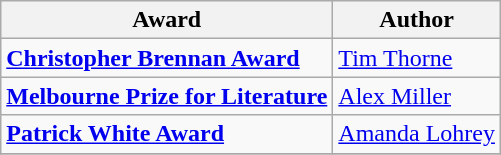<table class="wikitable">
<tr>
<th>Award</th>
<th>Author</th>
</tr>
<tr>
<td><strong><a href='#'>Christopher Brennan Award</a></strong></td>
<td><a href='#'>Tim Thorne</a></td>
</tr>
<tr>
<td><strong><a href='#'>Melbourne Prize for Literature</a></strong></td>
<td><a href='#'>Alex Miller</a></td>
</tr>
<tr>
<td><strong><a href='#'>Patrick White Award</a></strong></td>
<td><a href='#'>Amanda Lohrey</a></td>
</tr>
<tr>
</tr>
</table>
